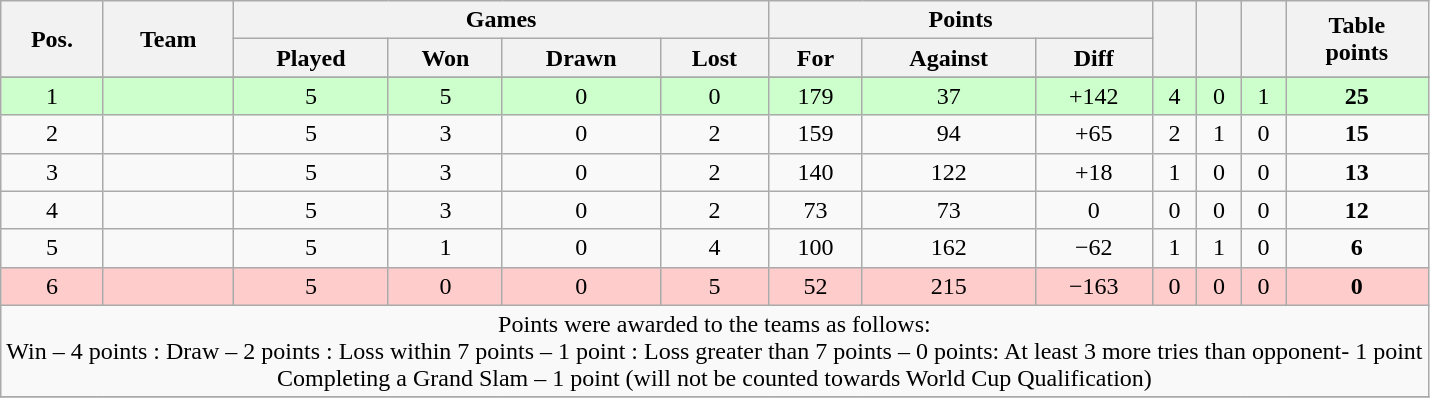<table class="wikitable" style="text-align:center">
<tr>
<th rowspan="2">Pos.</th>
<th rowspan="2">Team</th>
<th colspan="4">Games</th>
<th colspan="3">Points</th>
<th rowspan="2"></th>
<th rowspan="2"></th>
<th rowspan="2"></th>
<th rowspan="2">Table<br>points</th>
</tr>
<tr>
<th>Played</th>
<th>Won</th>
<th>Drawn</th>
<th>Lost</th>
<th>For</th>
<th>Against</th>
<th>Diff</th>
</tr>
<tr>
</tr>
<tr align=center bgcolor=ccffcc>
<td>1</td>
<td align=left></td>
<td>5</td>
<td>5</td>
<td>0</td>
<td>0</td>
<td>179</td>
<td>37</td>
<td>+142</td>
<td>4</td>
<td>0</td>
<td>1</td>
<td><strong>25</strong></td>
</tr>
<tr align=center>
<td>2</td>
<td align=left></td>
<td>5</td>
<td>3</td>
<td>0</td>
<td>2</td>
<td>159</td>
<td>94</td>
<td>+65</td>
<td>2</td>
<td>1</td>
<td>0</td>
<td><strong>15</strong></td>
</tr>
<tr align=center>
<td>3</td>
<td align=left></td>
<td>5</td>
<td>3</td>
<td>0</td>
<td>2</td>
<td>140</td>
<td>122</td>
<td>+18</td>
<td>1</td>
<td>0</td>
<td>0</td>
<td><strong>13</strong></td>
</tr>
<tr align=center>
<td>4</td>
<td align=left></td>
<td>5</td>
<td>3</td>
<td>0</td>
<td>2</td>
<td>73</td>
<td>73</td>
<td>0</td>
<td>0</td>
<td>0</td>
<td>0</td>
<td><strong>12</strong></td>
</tr>
<tr align=center>
<td>5</td>
<td align=left></td>
<td>5</td>
<td>1</td>
<td>0</td>
<td>4</td>
<td>100</td>
<td>162</td>
<td>−62</td>
<td>1</td>
<td>1</td>
<td>0</td>
<td><strong>6</strong></td>
</tr>
<tr align=center bgcolor="#ffcccc">
<td>6</td>
<td align=left></td>
<td>5</td>
<td>0</td>
<td>0</td>
<td>5</td>
<td>52</td>
<td>215</td>
<td>−163</td>
<td>0</td>
<td>0</td>
<td>0</td>
<td><strong>0</strong></td>
</tr>
<tr>
<td colspan="100%" style="text-align:center;">Points were awarded to the teams as follows:<br>Win – 4 points : Draw – 2 points  : Loss within 7 points – 1 point : Loss greater than 7 points – 0 points: At least 3 more tries than opponent- 1 point<br>Completing a Grand Slam – 1 point (will not be counted towards World Cup Qualification)</td>
</tr>
<tr>
</tr>
</table>
